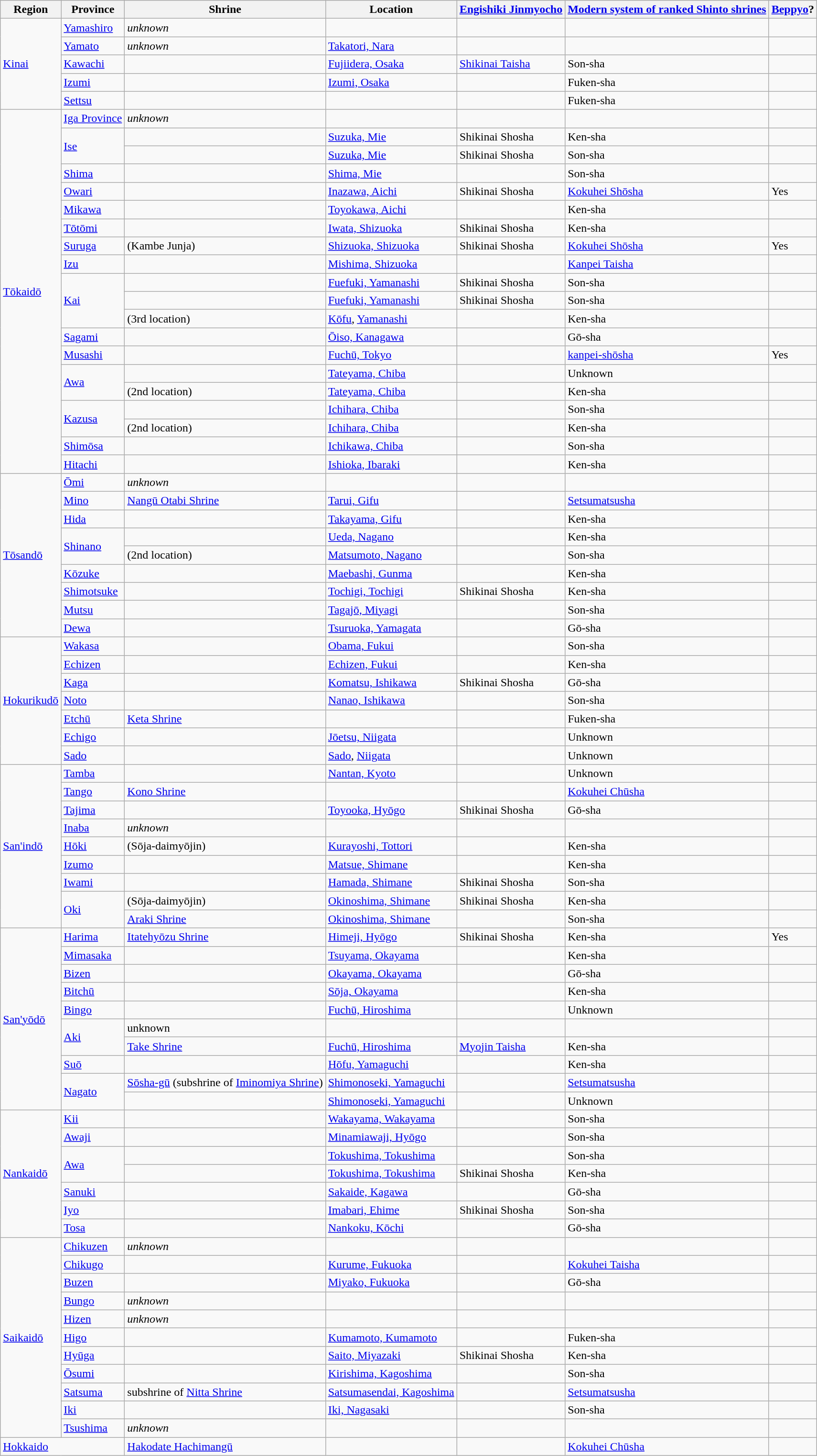<table class="wikitable sortable">
<tr>
<th data-sort-type="text">Region</th>
<th data-sort-type="text">Province</th>
<th data-sort-type="text">Shrine</th>
<th data-sort-type="text">Location</th>
<th data-sort-type="text"><a href='#'>Engishiki Jinmyocho</a></th>
<th data-sort-type="text"><a href='#'>Modern system of ranked Shinto shrines</a></th>
<th data-sort-type="text"><a href='#'>Beppyo</a>?</th>
</tr>
<tr>
<td rowspan="5"><a href='#'>Kinai</a></td>
<td><a href='#'>Yamashiro</a></td>
<td><em>unknown</em></td>
<td></td>
<td></td>
<td></td>
<td></td>
</tr>
<tr>
<td><a href='#'>Yamato</a></td>
<td><em>unknown</em></td>
<td><a href='#'>Takatori, Nara</a></td>
<td></td>
<td></td>
<td></td>
</tr>
<tr>
<td><a href='#'>Kawachi</a></td>
<td></td>
<td><a href='#'>Fujiidera, Osaka</a></td>
<td><a href='#'>Shikinai Taisha</a></td>
<td>Son-sha</td>
<td></td>
</tr>
<tr>
<td><a href='#'>Izumi</a></td>
<td></td>
<td><a href='#'>Izumi, Osaka</a></td>
<td></td>
<td>Fuken-sha</td>
<td></td>
</tr>
<tr>
<td><a href='#'>Settsu</a></td>
<td></td>
<td></td>
<td></td>
<td>Fuken-sha</td>
<td></td>
</tr>
<tr>
<td rowspan="20"><a href='#'>Tōkaidō</a></td>
<td><a href='#'>Iga Province</a></td>
<td><em>unknown</em></td>
<td></td>
<td></td>
<td></td>
<td></td>
</tr>
<tr>
<td rowspan="2"><a href='#'>Ise</a></td>
<td></td>
<td><a href='#'>Suzuka, Mie</a></td>
<td>Shikinai Shosha</td>
<td>Ken-sha</td>
<td></td>
</tr>
<tr>
<td></td>
<td><a href='#'>Suzuka, Mie</a></td>
<td>Shikinai Shosha</td>
<td>Son-sha</td>
<td></td>
</tr>
<tr>
<td><a href='#'>Shima</a></td>
<td></td>
<td><a href='#'>Shima, Mie</a></td>
<td></td>
<td>Son-sha</td>
<td></td>
</tr>
<tr>
<td><a href='#'>Owari</a></td>
<td></td>
<td><a href='#'>Inazawa, Aichi</a></td>
<td>Shikinai Shosha</td>
<td><a href='#'>Kokuhei Shōsha</a></td>
<td>Yes</td>
</tr>
<tr>
<td><a href='#'>Mikawa</a></td>
<td></td>
<td><a href='#'>Toyokawa, Aichi</a></td>
<td></td>
<td>Ken-sha</td>
<td></td>
</tr>
<tr>
<td><a href='#'> Tōtōmi</a></td>
<td></td>
<td><a href='#'>Iwata, Shizuoka</a></td>
<td>Shikinai Shosha</td>
<td>Ken-sha</td>
<td></td>
</tr>
<tr>
<td><a href='#'>Suruga</a></td>
<td> (Kambe Junja)</td>
<td><a href='#'>Shizuoka, Shizuoka</a></td>
<td>Shikinai Shosha</td>
<td><a href='#'>Kokuhei Shōsha</a></td>
<td>Yes</td>
</tr>
<tr>
<td><a href='#'>Izu</a></td>
<td></td>
<td><a href='#'>Mishima, Shizuoka</a></td>
<td></td>
<td><a href='#'>Kanpei Taisha</a></td>
<td></td>
</tr>
<tr>
<td rowspan="3"><a href='#'>Kai</a></td>
<td></td>
<td><a href='#'>Fuefuki, Yamanashi</a></td>
<td>Shikinai Shosha</td>
<td>Son-sha</td>
<td></td>
</tr>
<tr>
<td></td>
<td><a href='#'>Fuefuki, Yamanashi</a></td>
<td>Shikinai Shosha</td>
<td>Son-sha</td>
<td></td>
</tr>
<tr>
<td> (3rd location)</td>
<td><a href='#'>Kōfu</a>, <a href='#'>Yamanashi</a></td>
<td></td>
<td>Ken-sha</td>
<td></td>
</tr>
<tr>
<td><a href='#'>Sagami</a></td>
<td></td>
<td><a href='#'>Ōiso, Kanagawa</a></td>
<td></td>
<td>Gō-sha</td>
<td></td>
</tr>
<tr>
<td><a href='#'>Musashi</a></td>
<td></td>
<td><a href='#'>Fuchū, Tokyo</a></td>
<td></td>
<td><a href='#'>kanpei-shōsha</a></td>
<td>Yes</td>
</tr>
<tr>
<td rowspan="2"><a href='#'>Awa</a></td>
<td></td>
<td><a href='#'>Tateyama, Chiba</a></td>
<td></td>
<td>Unknown</td>
<td></td>
</tr>
<tr>
<td> (2nd location)</td>
<td><a href='#'>Tateyama, Chiba</a></td>
<td></td>
<td>Ken-sha</td>
<td></td>
</tr>
<tr>
<td rowspan="2"><a href='#'>Kazusa</a></td>
<td></td>
<td><a href='#'>Ichihara, Chiba</a></td>
<td></td>
<td>Son-sha</td>
<td></td>
</tr>
<tr>
<td> (2nd location)</td>
<td><a href='#'>Ichihara, Chiba</a></td>
<td></td>
<td>Ken-sha</td>
<td></td>
</tr>
<tr>
<td><a href='#'>Shimōsa</a></td>
<td></td>
<td><a href='#'>Ichikawa, Chiba</a></td>
<td></td>
<td>Son-sha</td>
<td></td>
</tr>
<tr>
<td><a href='#'>Hitachi</a></td>
<td></td>
<td><a href='#'>Ishioka, Ibaraki</a></td>
<td></td>
<td>Ken-sha</td>
<td></td>
</tr>
<tr>
<td rowspan="9"><a href='#'>Tōsandō</a></td>
<td><a href='#'> Ōmi</a></td>
<td><em>unknown</em></td>
<td></td>
<td></td>
<td></td>
<td></td>
</tr>
<tr>
<td><a href='#'>Mino</a></td>
<td><a href='#'>Nangū Otabi Shrine</a></td>
<td><a href='#'>Tarui, Gifu</a></td>
<td></td>
<td><a href='#'>Setsumatsusha</a></td>
<td></td>
</tr>
<tr>
<td><a href='#'>Hida</a></td>
<td></td>
<td><a href='#'>Takayama, Gifu</a></td>
<td></td>
<td>Ken-sha</td>
<td></td>
</tr>
<tr>
<td rowspan="2"><a href='#'>Shinano</a></td>
<td></td>
<td><a href='#'>Ueda, Nagano</a></td>
<td></td>
<td>Ken-sha</td>
<td></td>
</tr>
<tr>
<td> (2nd location)</td>
<td><a href='#'>Matsumoto, Nagano</a></td>
<td></td>
<td>Son-sha</td>
<td></td>
</tr>
<tr>
<td><a href='#'> Kōzuke</a></td>
<td></td>
<td><a href='#'>Maebashi, Gunma</a></td>
<td></td>
<td>Ken-sha</td>
<td></td>
</tr>
<tr>
<td><a href='#'>Shimotsuke</a></td>
<td></td>
<td><a href='#'>Tochigi, Tochigi</a></td>
<td>Shikinai Shosha</td>
<td>Ken-sha</td>
<td></td>
</tr>
<tr>
<td><a href='#'>Mutsu</a></td>
<td></td>
<td><a href='#'>Tagajō, Miyagi</a></td>
<td></td>
<td>Son-sha</td>
<td></td>
</tr>
<tr>
<td><a href='#'>Dewa</a></td>
<td></td>
<td><a href='#'>Tsuruoka, Yamagata</a></td>
<td></td>
<td>Gō-sha</td>
<td></td>
</tr>
<tr>
<td rowspan="7"><a href='#'>Hokurikudō</a></td>
<td><a href='#'>Wakasa</a></td>
<td></td>
<td><a href='#'>Obama, Fukui</a></td>
<td></td>
<td>Son-sha</td>
<td></td>
</tr>
<tr>
<td><a href='#'>Echizen</a></td>
<td></td>
<td><a href='#'>Echizen, Fukui</a></td>
<td></td>
<td>Ken-sha</td>
<td></td>
</tr>
<tr>
<td><a href='#'>Kaga</a></td>
<td></td>
<td><a href='#'>Komatsu, Ishikawa</a></td>
<td>Shikinai Shosha</td>
<td>Gō-sha</td>
<td></td>
</tr>
<tr>
<td><a href='#'>Noto</a></td>
<td></td>
<td><a href='#'>Nanao, Ishikawa</a></td>
<td></td>
<td>Son-sha</td>
<td></td>
</tr>
<tr>
<td><a href='#'>Etchū</a></td>
<td><a href='#'>Keta Shrine</a></td>
<td></td>
<td></td>
<td>Fuken-sha</td>
<td></td>
</tr>
<tr>
<td><a href='#'>Echigo</a></td>
<td></td>
<td><a href='#'>Jōetsu, Niigata</a></td>
<td></td>
<td>Unknown</td>
<td></td>
</tr>
<tr>
<td><a href='#'>Sado</a></td>
<td></td>
<td><a href='#'>Sado</a>, <a href='#'>Niigata</a></td>
<td></td>
<td>Unknown</td>
<td></td>
</tr>
<tr>
<td rowspan="9"><a href='#'>San'indō</a></td>
<td><a href='#'>Tamba</a></td>
<td></td>
<td><a href='#'>Nantan, Kyoto</a></td>
<td></td>
<td>Unknown</td>
<td></td>
</tr>
<tr>
<td><a href='#'>Tango</a></td>
<td><a href='#'>Kono Shrine</a></td>
<td></td>
<td></td>
<td><a href='#'>Kokuhei Chūsha</a></td>
<td></td>
</tr>
<tr>
<td><a href='#'>Tajima</a></td>
<td></td>
<td><a href='#'>Toyooka, Hyōgo</a></td>
<td>Shikinai Shosha</td>
<td>Gō-sha</td>
<td></td>
</tr>
<tr>
<td><a href='#'>Inaba</a></td>
<td><em>unknown</em></td>
<td></td>
<td></td>
<td></td>
<td></td>
</tr>
<tr>
<td><a href='#'>Hōki</a></td>
<td> (Sōja-daimyōjin)</td>
<td><a href='#'>Kurayoshi, Tottori</a></td>
<td></td>
<td>Ken-sha</td>
<td></td>
</tr>
<tr>
<td><a href='#'>Izumo</a></td>
<td></td>
<td><a href='#'>Matsue, Shimane</a></td>
<td></td>
<td>Ken-sha</td>
<td></td>
</tr>
<tr>
<td><a href='#'>Iwami</a></td>
<td></td>
<td><a href='#'>Hamada, Shimane</a></td>
<td>Shikinai Shosha</td>
<td>Son-sha</td>
<td></td>
</tr>
<tr>
<td rowspan="2"><a href='#'>Oki</a></td>
<td> (Sōja-daimyōjin)</td>
<td><a href='#'>Okinoshima, Shimane</a></td>
<td>Shikinai Shosha</td>
<td>Ken-sha</td>
<td></td>
</tr>
<tr>
<td><a href='#'>Araki Shrine</a></td>
<td><a href='#'>Okinoshima, Shimane</a></td>
<td></td>
<td>Son-sha</td>
<td></td>
</tr>
<tr>
<td rowspan="10"><a href='#'>San'yōdō</a></td>
<td><a href='#'>Harima</a></td>
<td><a href='#'>Itatehyōzu Shrine</a></td>
<td><a href='#'>Himeji, Hyōgo</a></td>
<td>Shikinai Shosha</td>
<td>Ken-sha</td>
<td>Yes</td>
</tr>
<tr>
<td><a href='#'>Mimasaka</a></td>
<td></td>
<td><a href='#'>Tsuyama, Okayama</a></td>
<td></td>
<td>Ken-sha</td>
<td></td>
</tr>
<tr>
<td><a href='#'>Bizen</a></td>
<td></td>
<td><a href='#'>Okayama, Okayama</a></td>
<td></td>
<td>Gō-sha</td>
<td></td>
</tr>
<tr>
<td><a href='#'>Bitchū</a></td>
<td></td>
<td><a href='#'>Sōja, Okayama</a></td>
<td></td>
<td>Ken-sha</td>
<td></td>
</tr>
<tr>
<td><a href='#'>Bingo</a></td>
<td></td>
<td><a href='#'>Fuchū, Hiroshima</a></td>
<td></td>
<td>Unknown</td>
<td></td>
</tr>
<tr>
<td rowspan="2"><a href='#'>Aki</a></td>
<td>unknown</td>
<td></td>
<td></td>
<td></td>
<td></td>
</tr>
<tr>
<td><a href='#'>Take Shrine</a></td>
<td><a href='#'>Fuchū, Hiroshima</a></td>
<td><a href='#'>Myojin Taisha</a></td>
<td>Ken-sha</td>
<td></td>
</tr>
<tr>
<td><a href='#'>Suō</a></td>
<td></td>
<td><a href='#'>Hōfu, Yamaguchi</a></td>
<td></td>
<td>Ken-sha</td>
<td></td>
</tr>
<tr>
<td rowspan="2"><a href='#'>Nagato</a></td>
<td><a href='#'>Sōsha-gū</a> (subshrine of <a href='#'>Iminomiya Shrine</a>)</td>
<td><a href='#'>Shimonoseki, Yamaguchi</a></td>
<td></td>
<td><a href='#'>Setsumatsusha</a></td>
<td></td>
</tr>
<tr>
<td></td>
<td><a href='#'>Shimonoseki, Yamaguchi</a></td>
<td></td>
<td>Unknown</td>
<td></td>
</tr>
<tr>
<td rowspan="7"><a href='#'>Nankaidō</a></td>
<td><a href='#'>Kii</a></td>
<td></td>
<td><a href='#'>Wakayama, Wakayama</a></td>
<td></td>
<td>Son-sha</td>
<td></td>
</tr>
<tr>
<td><a href='#'>Awaji</a></td>
<td></td>
<td><a href='#'>Minamiawaji, Hyōgo</a></td>
<td></td>
<td>Son-sha</td>
<td></td>
</tr>
<tr>
<td rowspan="2"><a href='#'>Awa</a></td>
<td></td>
<td><a href='#'>Tokushima, Tokushima</a></td>
<td></td>
<td>Son-sha</td>
<td></td>
</tr>
<tr>
<td></td>
<td><a href='#'>Tokushima, Tokushima</a></td>
<td>Shikinai Shosha</td>
<td>Ken-sha</td>
<td></td>
</tr>
<tr>
<td><a href='#'>Sanuki</a></td>
<td></td>
<td><a href='#'>Sakaide, Kagawa</a></td>
<td></td>
<td>Gō-sha</td>
<td></td>
</tr>
<tr>
<td><a href='#'>Iyo</a></td>
<td></td>
<td><a href='#'>Imabari, Ehime</a></td>
<td>Shikinai Shosha</td>
<td>Son-sha</td>
<td></td>
</tr>
<tr>
<td><a href='#'>Tosa</a></td>
<td></td>
<td><a href='#'>Nankoku, Kōchi</a></td>
<td></td>
<td>Gō-sha</td>
<td></td>
</tr>
<tr>
<td rowspan="11"><a href='#'>Saikaidō</a></td>
<td><a href='#'>Chikuzen</a></td>
<td><em>unknown</em></td>
<td></td>
<td></td>
<td></td>
<td></td>
</tr>
<tr>
<td><a href='#'>Chikugo</a></td>
<td></td>
<td><a href='#'>Kurume, Fukuoka</a></td>
<td></td>
<td><a href='#'>Kokuhei Taisha</a></td>
<td></td>
</tr>
<tr>
<td><a href='#'>Buzen</a></td>
<td></td>
<td><a href='#'>Miyako, Fukuoka</a></td>
<td></td>
<td>Gō-sha</td>
<td></td>
</tr>
<tr>
<td><a href='#'>Bungo</a></td>
<td><em>unknown</em></td>
<td></td>
<td></td>
<td></td>
<td></td>
</tr>
<tr>
<td><a href='#'>Hizen</a></td>
<td><em>unknown</em></td>
<td></td>
<td></td>
<td></td>
<td></td>
</tr>
<tr>
<td><a href='#'>Higo</a></td>
<td></td>
<td><a href='#'>Kumamoto, Kumamoto</a></td>
<td></td>
<td>Fuken-sha</td>
<td></td>
</tr>
<tr>
<td><a href='#'>Hyūga</a></td>
<td></td>
<td><a href='#'>Saito, Miyazaki</a></td>
<td>Shikinai Shosha</td>
<td>Ken-sha</td>
<td></td>
</tr>
<tr>
<td><a href='#'>Ōsumi</a></td>
<td></td>
<td><a href='#'>Kirishima, Kagoshima</a></td>
<td></td>
<td>Son-sha</td>
<td></td>
</tr>
<tr>
<td><a href='#'>Satsuma</a></td>
<td> subshrine of <a href='#'>Nitta Shrine</a></td>
<td><a href='#'>Satsumasendai, Kagoshima</a></td>
<td></td>
<td><a href='#'>Setsumatsusha</a></td>
<td></td>
</tr>
<tr>
<td><a href='#'>Iki</a></td>
<td></td>
<td><a href='#'>Iki, Nagasaki</a></td>
<td></td>
<td>Son-sha</td>
<td></td>
</tr>
<tr>
<td><a href='#'>Tsushima</a></td>
<td><em>unknown</em></td>
<td></td>
<td></td>
<td></td>
<td></td>
</tr>
<tr>
<td colspan="2"><a href='#'>Hokkaido</a></td>
<td><a href='#'>Hakodate Hachimangū</a></td>
<td></td>
<td></td>
<td><a href='#'>Kokuhei Chūsha</a></td>
<td></td>
</tr>
</table>
